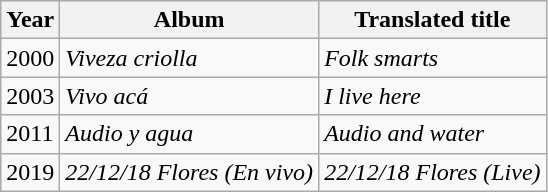<table class="wikitable sortable">
<tr>
<th>Year</th>
<th>Album</th>
<th>Translated title</th>
</tr>
<tr>
<td>2000</td>
<td><em>Viveza criolla</em></td>
<td><em>Folk smarts</em></td>
</tr>
<tr>
<td>2003</td>
<td><em>Vivo acá</em></td>
<td><em>I live here</em></td>
</tr>
<tr>
<td>2011</td>
<td><em>Audio y agua</em></td>
<td><em>Audio and water</em></td>
</tr>
<tr>
<td>2019</td>
<td><em>22/12/18 Flores (En vivo)</em></td>
<td><em>22/12/18 Flores (Live)</em></td>
</tr>
</table>
